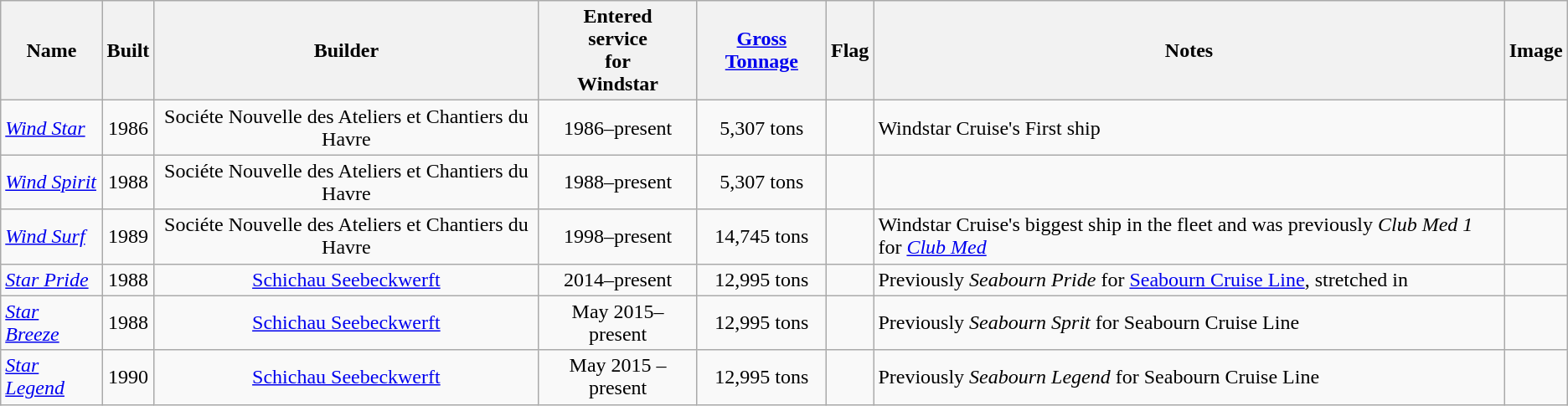<table class="wikitable sortable">
<tr>
<th>Name</th>
<th>Built</th>
<th>Builder</th>
<th>Entered <br>service <br>for <br>Windstar</th>
<th><a href='#'>Gross Tonnage</a></th>
<th>Flag</th>
<th>Notes</th>
<th>Image</th>
</tr>
<tr>
<td><a href='#'><em>Wind Star</em></a></td>
<td style="text-align:Center;">1986</td>
<td style="text-align:Center;">Sociéte Nouvelle des Ateliers et Chantiers du Havre</td>
<td style="text-align:Center;">1986–present</td>
<td style="text-align:Center;">5,307 tons</td>
<td style="text-align:Center;"></td>
<td align="Left">Windstar Cruise's First ship</td>
<td></td>
</tr>
<tr>
<td><a href='#'><em>Wind Spirit</em></a></td>
<td style="text-align:Center;">1988</td>
<td style="text-align:Center;">Sociéte Nouvelle des Ateliers et Chantiers du Havre</td>
<td style="text-align:Center;">1988–present</td>
<td style="text-align:Center;">5,307 tons</td>
<td style="text-align:Center;"></td>
<td align="Left"></td>
<td></td>
</tr>
<tr>
<td><a href='#'><em>Wind Surf</em></a></td>
<td style="text-align:Center;">1989</td>
<td style="text-align:Center;">Sociéte Nouvelle des Ateliers et Chantiers du Havre</td>
<td style="text-align:Center;">1998–present</td>
<td style="text-align:Center;">14,745 tons</td>
<td style="text-align:Center;"></td>
<td align="Left">Windstar Cruise's biggest ship in the fleet and was previously <em>Club Med 1</em> for <em><a href='#'>Club Med</a></em></td>
<td></td>
</tr>
<tr>
<td><em><a href='#'>Star Pride</a></em></td>
<td style="text-align:Center;">1988</td>
<td style="text-align:Center;"><a href='#'>Schichau Seebeckwerft</a></td>
<td style="text-align:Center;">2014–present</td>
<td style="text-align:Center;">12,995 tons</td>
<td style="text-align:Center;"></td>
<td align="Left">Previously <em>Seabourn Pride</em> for <a href='#'>Seabourn Cruise Line</a>, stretched in</td>
<td></td>
</tr>
<tr>
<td><em><a href='#'>Star Breeze</a></em></td>
<td style="text-align:Center;">1988</td>
<td style="text-align:Center;"><a href='#'>Schichau Seebeckwerft</a></td>
<td style="text-align:Center;">May 2015–present</td>
<td style="text-align:Center;">12,995 tons</td>
<td style="text-align:Center;"></td>
<td align="Left">Previously <em>Seabourn Sprit</em> for Seabourn Cruise Line</td>
<td></td>
</tr>
<tr>
<td><em><a href='#'>Star Legend</a></em></td>
<td style="text-align:Center;">1990</td>
<td style="text-align:Center;"><a href='#'>Schichau Seebeckwerft</a></td>
<td style="text-align:Center;">May 2015 – present</td>
<td style="text-align:Center;">12,995 tons</td>
<td style="text-align:Center;"></td>
<td align="Left">Previously <em>Seabourn Legend</em> for Seabourn Cruise Line</td>
<td></td>
</tr>
</table>
